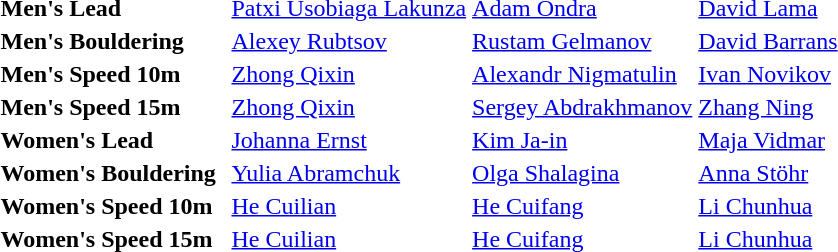<table>
<tr>
<th scope=row style="text-align:left" width=150>Men's Lead</th>
<td> <a href='#'>Patxi Usobiaga Lakunza</a></td>
<td> <a href='#'>Adam Ondra</a></td>
<td> <a href='#'>David Lama</a></td>
</tr>
<tr>
<th scope=row style="text-align:left">Men's Bouldering</th>
<td> <a href='#'>Alexey Rubtsov</a></td>
<td> <a href='#'>Rustam Gelmanov</a></td>
<td> <a href='#'>David Barrans</a></td>
</tr>
<tr>
<th scope=row style="text-align:left">Men's Speed 10m</th>
<td> <a href='#'>Zhong Qixin</a></td>
<td> <a href='#'>Alexandr Nigmatulin</a></td>
<td> <a href='#'>Ivan Novikov</a></td>
</tr>
<tr>
<th scope=row style="text-align:left">Men's Speed 15m</th>
<td> <a href='#'>Zhong Qixin</a></td>
<td> <a href='#'>Sergey Abdrakhmanov</a></td>
<td> <a href='#'>Zhang Ning</a></td>
</tr>
<tr>
<th scope=row style="text-align:left">Women's Lead</th>
<td> <a href='#'>Johanna Ernst</a></td>
<td> <a href='#'>Kim Ja-in</a></td>
<td> <a href='#'>Maja Vidmar</a></td>
</tr>
<tr>
<th scope=row style="text-align:left">Women's Bouldering</th>
<td> <a href='#'>Yulia Abramchuk</a></td>
<td> <a href='#'>Olga Shalagina</a></td>
<td> <a href='#'>Anna Stöhr</a></td>
</tr>
<tr>
<th scope=row style="text-align:left">Women's Speed 10m</th>
<td> <a href='#'>He Cuilian</a></td>
<td> <a href='#'>He Cuifang</a></td>
<td> <a href='#'>Li Chunhua</a></td>
</tr>
<tr>
<th scope=row style="text-align:left">Women's Speed 15m</th>
<td> <a href='#'>He Cuilian</a></td>
<td> <a href='#'>He Cuifang</a></td>
<td> <a href='#'>Li Chunhua</a></td>
</tr>
</table>
